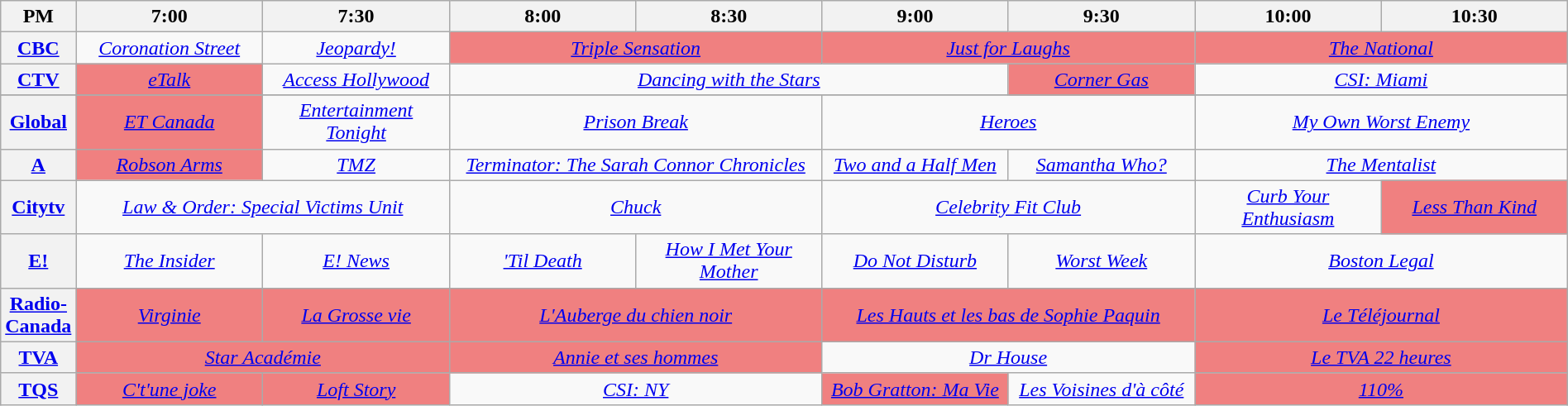<table class="wikitable" width="100%">
<tr>
<th width="4%">PM</th>
<th width="12%">7:00</th>
<th width="12%">7:30</th>
<th width="12%">8:00</th>
<th width="12%">8:30</th>
<th width="12%">9:00</th>
<th width="12%">9:30</th>
<th width="12%">10:00</th>
<th width="12%">10:30</th>
</tr>
<tr align="center">
<th><a href='#'>CBC</a></th>
<td colspan="1" align=center><em><a href='#'>Coronation Street</a></em></td>
<td colspan="1" align=center><em><a href='#'>Jeopardy!</a></em></td>
<td colspan="2" align=center bgcolor="#F08080"><em><a href='#'>Triple Sensation</a></em></td>
<td colspan="2" align=center bgcolor="#F08080"><em><a href='#'>Just for Laughs</a></em></td>
<td colspan="2" align=center bgcolor="#F08080"><em><a href='#'>The National</a></em></td>
</tr>
<tr align="center">
<th><a href='#'>CTV</a></th>
<td colspan="1" align=center  bgcolor="#F08080"><em><a href='#'>eTalk</a></em></td>
<td colspan="1" align=center><em><a href='#'>Access Hollywood</a></em></td>
<td colspan="3" align=center><em><a href='#'>Dancing with the Stars</a></em></td>
<td colspan="1" align=center bgcolor="#F08080"><em><a href='#'>Corner Gas</a></em></td>
<td colspan="2" align=center><em><a href='#'>CSI: Miami</a></em></td>
</tr>
<tr align="center">
</tr>
<tr align="center">
<th><a href='#'>Global</a></th>
<td colspan="1" align=center bgcolor="#F08080"><em><a href='#'>ET Canada</a></em></td>
<td colspan="1" align=center><em><a href='#'>Entertainment Tonight</a></em></td>
<td colspan="2" align=center><em><a href='#'>Prison Break</a></em></td>
<td colspan="2" align=center><em><a href='#'>Heroes</a></em></td>
<td colspan="2" align=center><em><a href='#'>My Own Worst Enemy</a></em></td>
</tr>
<tr align="center">
<th><a href='#'>A</a></th>
<td colspan="1" bgcolor="#F08080"><em><a href='#'>Robson Arms</a></em></td>
<td colspan="1"><em><a href='#'>TMZ</a></em></td>
<td colspan="2"><em><a href='#'>Terminator: The Sarah Connor Chronicles</a></em></td>
<td colspan="1" align=center><em><a href='#'>Two and a Half Men</a></em></td>
<td colspan="1" align=center><em><a href='#'>Samantha Who?</a></em></td>
<td colspan="2" align=center><em><a href='#'>The Mentalist</a></em></td>
</tr>
<tr align="center">
<th><a href='#'>Citytv</a></th>
<td colspan="2" align=center><em><a href='#'>Law & Order: Special Victims Unit</a></em></td>
<td colspan="2" align=center><em><a href='#'>Chuck</a></em></td>
<td colspan="2" align=center><em><a href='#'>Celebrity Fit Club</a></em></td>
<td colspan="1" align=center><em><a href='#'>Curb Your Enthusiasm</a></em></td>
<td colspan="1" align=center bgcolor="#F08080"><em><a href='#'>Less Than Kind</a></em></td>
</tr>
<tr align="center">
<th><a href='#'>E!</a></th>
<td colspan="1" align=center><em><a href='#'>The Insider</a></em></td>
<td colspan="1" align=center><em><a href='#'>E! News</a></em></td>
<td colspan="1" align=center><em><a href='#'>'Til Death</a></em></td>
<td colspan="1" align=center><em><a href='#'>How I Met Your Mother</a></em></td>
<td colspan="1" align=center><em><a href='#'>Do Not Disturb</a></em></td>
<td colspan="1" align=center><em><a href='#'>Worst Week</a></em></td>
<td colspan="2" align=center><em><a href='#'>Boston Legal</a></em></td>
</tr>
<tr align="center">
<th><a href='#'>Radio-Canada</a></th>
<td align=center bgcolor="#F08080"><em><a href='#'>Virginie</a></em></td>
<td align=center bgcolor="#F08080"><em><a href='#'>La Grosse vie</a></em></td>
<td colspan="2" align=center bgcolor="#F08080"><em><a href='#'>L'Auberge du chien noir</a></em></td>
<td colspan="2" align=center bgcolor="#F08080"><em><a href='#'>Les Hauts et les bas de Sophie Paquin</a></em></td>
<td colspan="2" align=center bgcolor="#F08080"><em><a href='#'>Le Téléjournal</a></em></td>
</tr>
<tr align="center">
<th><a href='#'>TVA</a></th>
<td colspan="2" align=center bgcolor="#F08080"><em><a href='#'>Star Académie</a></em></td>
<td colspan="2" align=center bgcolor="#F08080"><em><a href='#'>Annie et ses hommes</a></em></td>
<td colspan="2" align=center><em><a href='#'>Dr House</a></em></td>
<td colspan="2" align=center bgcolor="#F08080"><em><a href='#'>Le TVA 22 heures</a></em></td>
</tr>
<tr align="center">
<th><a href='#'>TQS</a></th>
<td colspan="1" align=center bgcolor="#F08080"><em><a href='#'>C't'une joke</a></em></td>
<td colspan="1" align=center bgcolor="#F08080"><em><a href='#'>Loft Story</a></em></td>
<td colspan="2" align=center><em><a href='#'>CSI: NY</a></em></td>
<td colspan="1" align=center bgcolor="#F08080"><em><a href='#'>Bob Gratton: Ma Vie</a></em></td>
<td colspan="1" align=center><em><a href='#'>Les Voisines d'à côté</a></em></td>
<td colspan="2" align=center bgcolor="#F08080"><em><a href='#'>110%</a></em></td>
</tr>
</table>
